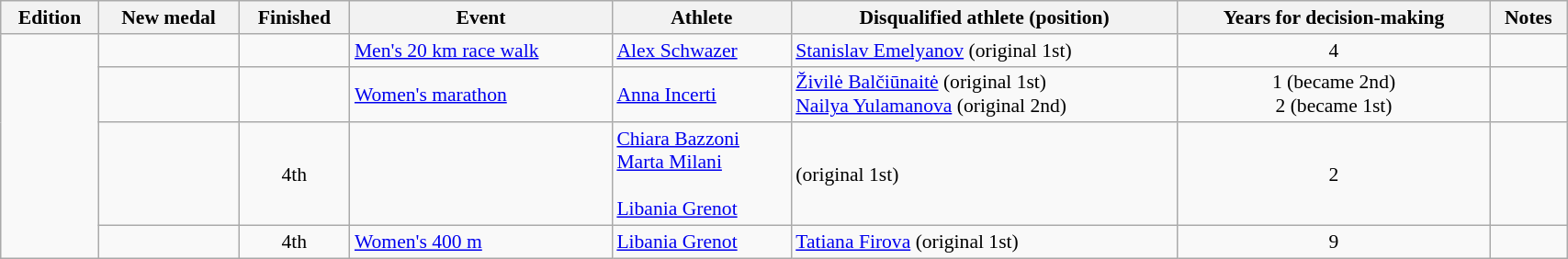<table class="wikitable" style="width:90%; font-size:90%; text-align:left;">
<tr>
<th>Edition</th>
<th>New medal</th>
<th>Finished</th>
<th>Event</th>
<th>Athlete</th>
<th>Disqualified athlete (position)</th>
<th>Years for decision-making</th>
<th>Notes</th>
</tr>
<tr>
<td rowspan=4></td>
<td align=center></td>
<td align=center></td>
<td><a href='#'>Men's 20 km race walk</a></td>
<td><a href='#'>Alex Schwazer</a></td>
<td> <a href='#'>Stanislav Emelyanov</a> (original 1st)</td>
<td align=center>4</td>
<td align=center></td>
</tr>
<tr>
<td align=center></td>
<td align=center></td>
<td><a href='#'>Women's marathon</a></td>
<td><a href='#'>Anna Incerti</a></td>
<td> <a href='#'>Živilė Balčiūnaitė</a> (original 1st) <br>  <a href='#'>Nailya Yulamanova</a> (original 2nd)</td>
<td align=center>1 (became 2nd) <br> 2 (became 1st)</td>
<td align=center><br></td>
</tr>
<tr>
<td align=center></td>
<td align=center>4th</td>
<td></td>
<td><a href='#'>Chiara Bazzoni</a><br><a href='#'>Marta Milani</a><br><br><a href='#'>Libania Grenot</a></td>
<td> (original 1st)</td>
<td align=center>2</td>
<td align=center></td>
</tr>
<tr>
<td align=center></td>
<td align=center>4th</td>
<td><a href='#'>Women's 400 m</a></td>
<td><a href='#'>Libania Grenot</a></td>
<td> <a href='#'>Tatiana Firova</a> (original 1st)</td>
<td align=center>9</td>
<td align=center></td>
</tr>
</table>
